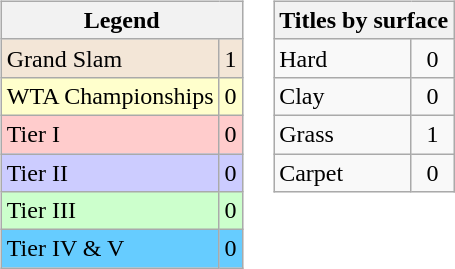<table>
<tr valign=top>
<td><br><table class="wikitable sortable mw-collapsible mw-collapsed">
<tr>
<th colspan=2>Legend</th>
</tr>
<tr bgcolor="#f3e6d7">
<td>Grand Slam</td>
<td align="center">1</td>
</tr>
<tr bgcolor="#ffffcc">
<td>WTA Championships</td>
<td align="center">0</td>
</tr>
<tr bgcolor="#ffcccc">
<td>Tier I</td>
<td align="center">0</td>
</tr>
<tr bgcolor="#ccccff">
<td>Tier II</td>
<td align="center">0</td>
</tr>
<tr bgcolor="#CCFFCC">
<td>Tier III</td>
<td align="center">0</td>
</tr>
<tr bgcolor="#66CCFF">
<td>Tier IV & V</td>
<td align="center">0</td>
</tr>
</table>
</td>
<td><br><table class="wikitable sortable mw-collapsible mw-collapsed">
<tr>
<th colspan=2>Titles by surface</th>
</tr>
<tr>
<td>Hard</td>
<td align="center">0</td>
</tr>
<tr>
<td>Clay</td>
<td align="center">0</td>
</tr>
<tr>
<td>Grass</td>
<td align="center">1</td>
</tr>
<tr>
<td>Carpet</td>
<td align="center">0</td>
</tr>
</table>
</td>
</tr>
</table>
